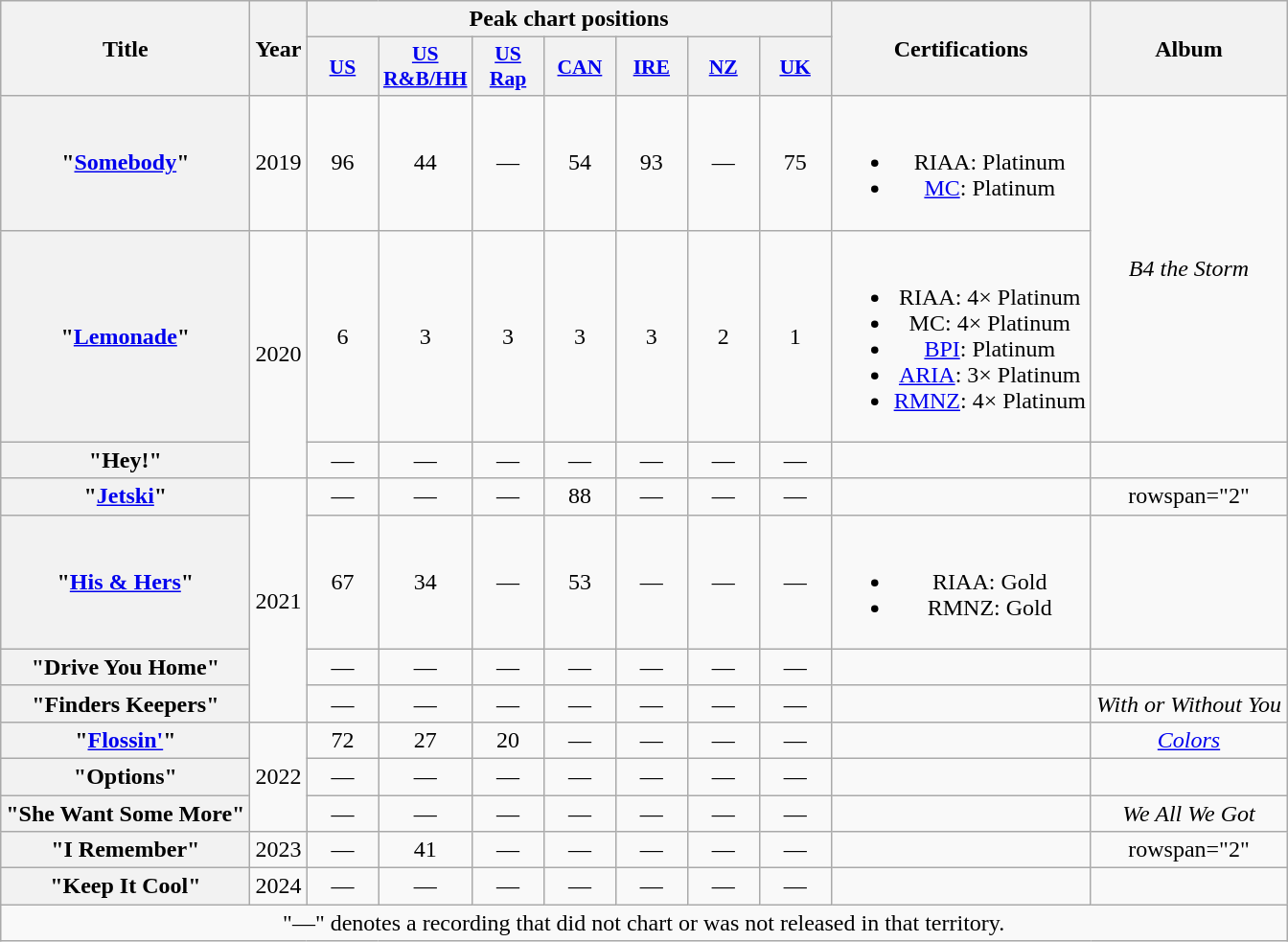<table class="wikitable plainrowheaders" style="text-align:center;">
<tr>
<th scope="col" rowspan="2">Title</th>
<th scope="col" rowspan="2">Year</th>
<th scope="col" colspan="7">Peak chart positions</th>
<th scope="col" rowspan="2">Certifications</th>
<th scope="col" rowspan="2">Album</th>
</tr>
<tr>
<th scope="col" style="width:3em;font-size:90%;"><a href='#'>US</a><br></th>
<th scope="col" style="width:3em;font-size:90%;"><a href='#'>US<br>R&B/HH</a><br></th>
<th scope="col" style="width:3em;font-size:90%;"><a href='#'>US Rap</a><br></th>
<th scope="col" style="width:3em;font-size:90%;"><a href='#'>CAN</a><br></th>
<th scope="col" style="width:3em;font-size:90%;"><a href='#'>IRE</a></th>
<th scope="col" style="width:3em;font-size:90%;"><a href='#'>NZ</a><br></th>
<th scope="col" style="width:3em;font-size:90%;"><a href='#'>UK</a></th>
</tr>
<tr>
<th scope="row">"<a href='#'>Somebody</a>"<br></th>
<td>2019</td>
<td>96</td>
<td>44</td>
<td>—</td>
<td>54</td>
<td>93</td>
<td>—</td>
<td>75</td>
<td><br><ul><li>RIAA: Platinum</li><li><a href='#'>MC</a>: Platinum</li></ul></td>
<td rowspan="2"><em>B4 the Storm</em></td>
</tr>
<tr>
<th scope="row">"<a href='#'>Lemonade</a>"<br></th>
<td rowspan="2">2020</td>
<td>6</td>
<td>3</td>
<td>3</td>
<td>3</td>
<td>3</td>
<td>2</td>
<td>1</td>
<td><br><ul><li>RIAA: 4× Platinum</li><li>MC: 4× Platinum</li><li><a href='#'>BPI</a>: Platinum</li><li><a href='#'>ARIA</a>: 3× Platinum</li><li><a href='#'>RMNZ</a>: 4× Platinum</li></ul></td>
</tr>
<tr>
<th scope="row">"Hey!"<br></th>
<td>—</td>
<td>—</td>
<td>—</td>
<td>—</td>
<td>—</td>
<td>—</td>
<td>—</td>
<td></td>
<td></td>
</tr>
<tr>
<th scope="row">"<a href='#'>Jetski</a>"<br></th>
<td rowspan="4">2021</td>
<td>—</td>
<td>—</td>
<td>—</td>
<td>88</td>
<td>—</td>
<td>—</td>
<td>—</td>
<td></td>
<td>rowspan="2" </td>
</tr>
<tr>
<th scope="row">"<a href='#'>His & Hers</a>"<br></th>
<td>67</td>
<td>34</td>
<td>—</td>
<td>53</td>
<td>—</td>
<td>—</td>
<td>—</td>
<td><br><ul><li>RIAA: Gold</li><li>RMNZ: Gold</li></ul></td>
</tr>
<tr>
<th scope="row">"Drive You Home"<br></th>
<td>—</td>
<td>—</td>
<td>—</td>
<td>—</td>
<td>—</td>
<td>—</td>
<td>—</td>
<td></td>
<td></td>
</tr>
<tr>
<th scope="row">"Finders Keepers"<br></th>
<td>—</td>
<td>—</td>
<td>—</td>
<td>—</td>
<td>—</td>
<td>—</td>
<td>—</td>
<td></td>
<td><em>With or Without You</em></td>
</tr>
<tr>
<th scope="row">"<a href='#'>Flossin'</a>"<br></th>
<td rowspan="3">2022</td>
<td>72</td>
<td>27</td>
<td>20</td>
<td>—</td>
<td>—</td>
<td>—</td>
<td>—</td>
<td></td>
<td><em><a href='#'>Colors</a></em></td>
</tr>
<tr>
<th scope="row">"Options"<br></th>
<td>—</td>
<td>—</td>
<td>—</td>
<td>—</td>
<td>—</td>
<td>—</td>
<td>—</td>
<td></td>
<td></td>
</tr>
<tr>
<th scope="row">"She Want Some More"<br></th>
<td>—</td>
<td>—</td>
<td>—</td>
<td>—</td>
<td>—</td>
<td>—</td>
<td>—</td>
<td></td>
<td><em>We All We Got</em></td>
</tr>
<tr>
<th scope="row">"I Remember"<br></th>
<td>2023</td>
<td>—</td>
<td>41</td>
<td>—</td>
<td>—</td>
<td>—</td>
<td>—</td>
<td>—</td>
<td></td>
<td>rowspan="2" </td>
</tr>
<tr>
<th scope="row">"Keep It Cool"<br></th>
<td>2024</td>
<td>—</td>
<td>—</td>
<td>—</td>
<td>—</td>
<td>—</td>
<td>—</td>
<td>—</td>
<td></td>
</tr>
<tr>
<td colspan="11">"—" denotes a recording that did not chart or was not released in that territory.</td>
</tr>
</table>
